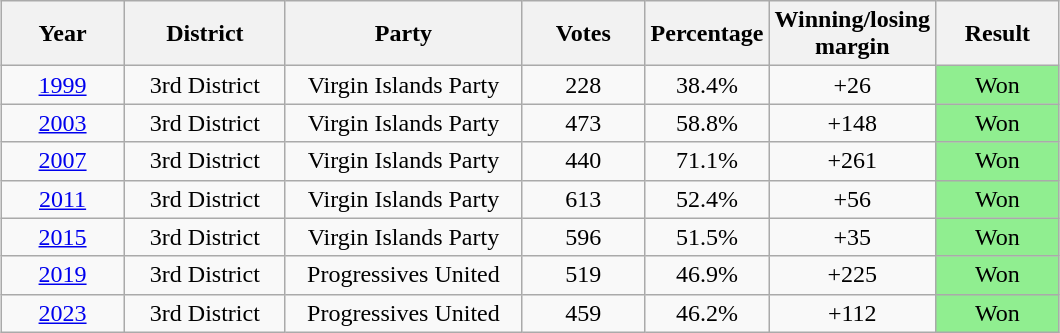<table class="wikitable" style="margin: 1em auto 1em auto">
<tr>
<th align="center" width="75">Year</th>
<th align="center" width="100">District</th>
<th align="center" width="150">Party</th>
<th align="center" width="75">Votes</th>
<th align="center" width="75">Percentage</th>
<th align="center" width="75">Winning/losing margin</th>
<th align="center" width="75">Result</th>
</tr>
<tr>
<td align="center"><a href='#'>1999</a></td>
<td align="center">3rd District</td>
<td align="center">Virgin Islands Party</td>
<td align="center">228</td>
<td align="center">38.4%</td>
<td align="center">+26</td>
<td align="center" style="background: #90EE90;">Won</td>
</tr>
<tr>
<td align="center"><a href='#'>2003</a></td>
<td align="center">3rd District</td>
<td align="center">Virgin Islands Party</td>
<td align="center">473</td>
<td align="center">58.8%</td>
<td align="center">+148</td>
<td align="center" style="background: #90EE90;">Won</td>
</tr>
<tr>
<td align="center"><a href='#'>2007</a></td>
<td align="center">3rd District</td>
<td align="center">Virgin Islands Party</td>
<td align="center">440</td>
<td align="center">71.1%</td>
<td align="center">+261</td>
<td align="center" style="background: #90EE90;">Won</td>
</tr>
<tr>
<td align="center"><a href='#'>2011</a></td>
<td align="center">3rd District</td>
<td align="center">Virgin Islands Party</td>
<td align="center">613</td>
<td align="center">52.4%</td>
<td align="center">+56</td>
<td align="center" style="background: #90EE90;">Won</td>
</tr>
<tr>
<td align="center"><a href='#'>2015</a></td>
<td align="center">3rd District</td>
<td align="center">Virgin Islands Party</td>
<td align="center">596</td>
<td align="center">51.5%</td>
<td align="center">+35</td>
<td align="center" style="background: #90EE90;">Won</td>
</tr>
<tr>
<td align="center"><a href='#'>2019</a></td>
<td align="center">3rd District</td>
<td align="center">Progressives United</td>
<td align="center">519</td>
<td align="center">46.9%</td>
<td align="center">+225</td>
<td align="center" style="background: #90EE90;">Won</td>
</tr>
<tr>
<td align="center"><a href='#'>2023</a></td>
<td align="center">3rd District</td>
<td align="center">Progressives United</td>
<td align="center">459</td>
<td align="center">46.2%</td>
<td align="center">+112</td>
<td align="center" style="background: #90EE90;">Won</td>
</tr>
</table>
